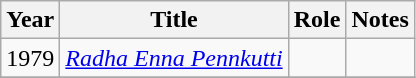<table class="wikitable sortable">
<tr>
<th>Year</th>
<th>Title</th>
<th>Role</th>
<th class="unsortable">Notes</th>
</tr>
<tr>
<td>1979</td>
<td><em><a href='#'>Radha Enna Pennkutti</a></em></td>
<td></td>
<td></td>
</tr>
<tr>
</tr>
</table>
